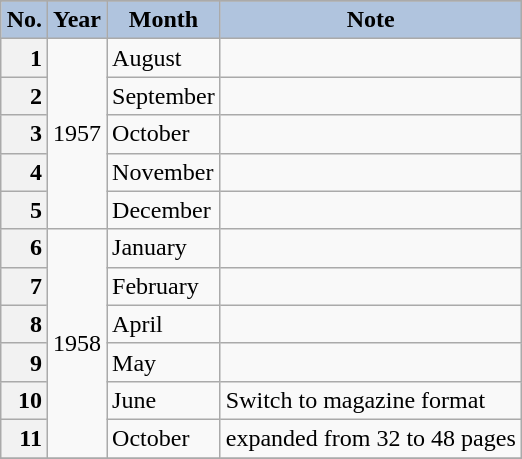<table class="wikitable" style="float: right;margin-left:1em;float:right;">
<tr>
</tr>
<tr>
<th scope="col" style="background:#B0C4DE;">No.</th>
<th scope="col" style="background:#B0C4DE;">Year</th>
<th scope="col" style="background:#B0C4DE;">Month</th>
<th scope="col" style="background:#B0C4DE;">Note</th>
</tr>
<tr>
<th scope="row" style="text-align:right;">1</th>
<td rowspan="5">1957</td>
<td>August</td>
<td></td>
</tr>
<tr>
<th scope="row" style="text-align:right;">2</th>
<td>September</td>
<td></td>
</tr>
<tr>
<th scope="row" style="text-align:right;">3</th>
<td>October</td>
<td></td>
</tr>
<tr>
<th scope="row" style="text-align:right;">4</th>
<td>November</td>
<td></td>
</tr>
<tr>
<th scope="row" style="text-align:right;">5</th>
<td>December</td>
<td></td>
</tr>
<tr>
<th scope="row" style="text-align:right;">6</th>
<td rowspan=6>1958</td>
<td>January</td>
<td></td>
</tr>
<tr>
<th scope="row" style="text-align:right;">7</th>
<td>February</td>
<td></td>
</tr>
<tr>
<th scope="row" style="text-align:right;">8</th>
<td>April</td>
<td></td>
</tr>
<tr>
<th scope="row" style="text-align:right;">9</th>
<td>May</td>
<td></td>
</tr>
<tr>
<th scope="row" style="text-align:right;">10</th>
<td>June</td>
<td>Switch to magazine format</td>
</tr>
<tr>
<th scope="row" style="text-align:right;">11</th>
<td>October</td>
<td>expanded from 32 to 48 pages</td>
</tr>
<tr>
</tr>
</table>
